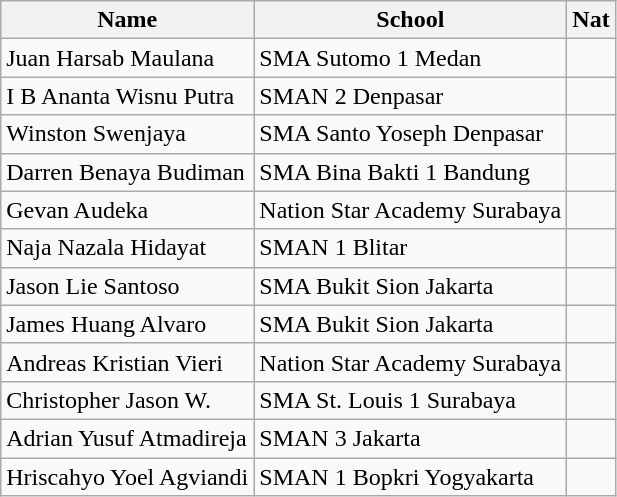<table class="wikitable">
<tr>
<th>Name</th>
<th>School</th>
<th>Nat</th>
</tr>
<tr>
<td>Juan Harsab Maulana</td>
<td>SMA Sutomo 1 Medan</td>
<td></td>
</tr>
<tr>
<td>I B Ananta Wisnu Putra</td>
<td>SMAN 2 Denpasar</td>
<td></td>
</tr>
<tr>
<td>Winston Swenjaya</td>
<td>SMA Santo Yoseph Denpasar</td>
<td></td>
</tr>
<tr>
<td>Darren Benaya Budiman</td>
<td>SMA Bina Bakti 1 Bandung</td>
<td></td>
</tr>
<tr>
<td>Gevan Audeka</td>
<td>Nation Star Academy Surabaya</td>
<td></td>
</tr>
<tr>
<td>Naja Nazala Hidayat</td>
<td>SMAN 1 Blitar</td>
<td></td>
</tr>
<tr>
<td>Jason Lie Santoso</td>
<td>SMA Bukit Sion Jakarta</td>
<td></td>
</tr>
<tr>
<td>James Huang Alvaro</td>
<td>SMA Bukit Sion Jakarta</td>
<td></td>
</tr>
<tr>
<td>Andreas Kristian Vieri</td>
<td>Nation Star Academy Surabaya</td>
<td></td>
</tr>
<tr>
<td>Christopher Jason W.</td>
<td>SMA St. Louis 1 Surabaya</td>
<td></td>
</tr>
<tr>
<td>Adrian Yusuf Atmadireja</td>
<td>SMAN 3 Jakarta</td>
<td></td>
</tr>
<tr>
<td>Hriscahyo Yoel Agviandi</td>
<td>SMAN 1 Bopkri Yogyakarta</td>
<td></td>
</tr>
</table>
